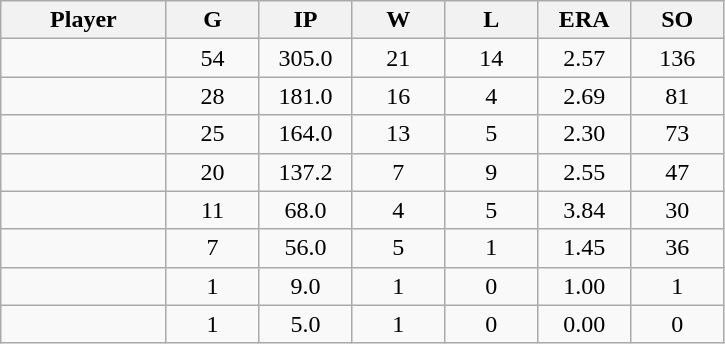<table class="wikitable sortable">
<tr>
<th bgcolor="#DDDDFF" width="16%">Player</th>
<th bgcolor="#DDDDFF" width="9%">G</th>
<th bgcolor="#DDDDFF" width="9%">IP</th>
<th bgcolor="#DDDDFF" width="9%">W</th>
<th bgcolor="#DDDDFF" width="9%">L</th>
<th bgcolor="#DDDDFF" width="9%">ERA</th>
<th bgcolor="#DDDDFF" width="9%">SO</th>
</tr>
<tr align="center">
<td></td>
<td>54</td>
<td>305.0</td>
<td>21</td>
<td>14</td>
<td>2.57</td>
<td>136</td>
</tr>
<tr align="center">
<td></td>
<td>28</td>
<td>181.0</td>
<td>16</td>
<td>4</td>
<td>2.69</td>
<td>81</td>
</tr>
<tr align="center">
<td></td>
<td>25</td>
<td>164.0</td>
<td>13</td>
<td>5</td>
<td>2.30</td>
<td>73</td>
</tr>
<tr align="center">
<td></td>
<td>20</td>
<td>137.2</td>
<td>7</td>
<td>9</td>
<td>2.55</td>
<td>47</td>
</tr>
<tr align="center">
<td></td>
<td>11</td>
<td>68.0</td>
<td>4</td>
<td>5</td>
<td>3.84</td>
<td>30</td>
</tr>
<tr align="center">
<td></td>
<td>7</td>
<td>56.0</td>
<td>5</td>
<td>1</td>
<td>1.45</td>
<td>36</td>
</tr>
<tr align="center">
<td></td>
<td>1</td>
<td>9.0</td>
<td>1</td>
<td>0</td>
<td>1.00</td>
<td>1</td>
</tr>
<tr align="center">
<td></td>
<td>1</td>
<td>5.0</td>
<td>1</td>
<td>0</td>
<td>0.00</td>
<td>0</td>
</tr>
</table>
